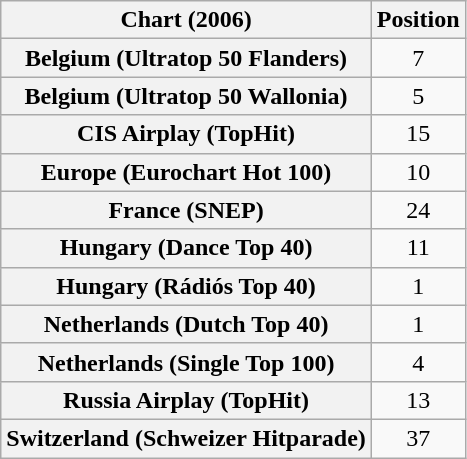<table class="wikitable sortable plainrowheaders" style="text-align:center">
<tr>
<th scope="col">Chart (2006)</th>
<th scope="col">Position</th>
</tr>
<tr>
<th scope="row">Belgium (Ultratop 50 Flanders)</th>
<td>7</td>
</tr>
<tr>
<th scope="row">Belgium (Ultratop 50 Wallonia)</th>
<td>5</td>
</tr>
<tr>
<th scope="row">CIS Airplay (TopHit)</th>
<td>15</td>
</tr>
<tr>
<th scope="row">Europe (Eurochart Hot 100)</th>
<td>10</td>
</tr>
<tr>
<th scope="row">France (SNEP)</th>
<td>24</td>
</tr>
<tr>
<th scope="row">Hungary (Dance Top 40)</th>
<td>11</td>
</tr>
<tr>
<th scope="row">Hungary (Rádiós Top 40)</th>
<td>1</td>
</tr>
<tr>
<th scope="row">Netherlands (Dutch Top 40)</th>
<td>1</td>
</tr>
<tr>
<th scope="row">Netherlands (Single Top 100)</th>
<td>4</td>
</tr>
<tr>
<th scope="row">Russia Airplay (TopHit)</th>
<td>13</td>
</tr>
<tr>
<th scope="row">Switzerland (Schweizer Hitparade)</th>
<td>37</td>
</tr>
</table>
